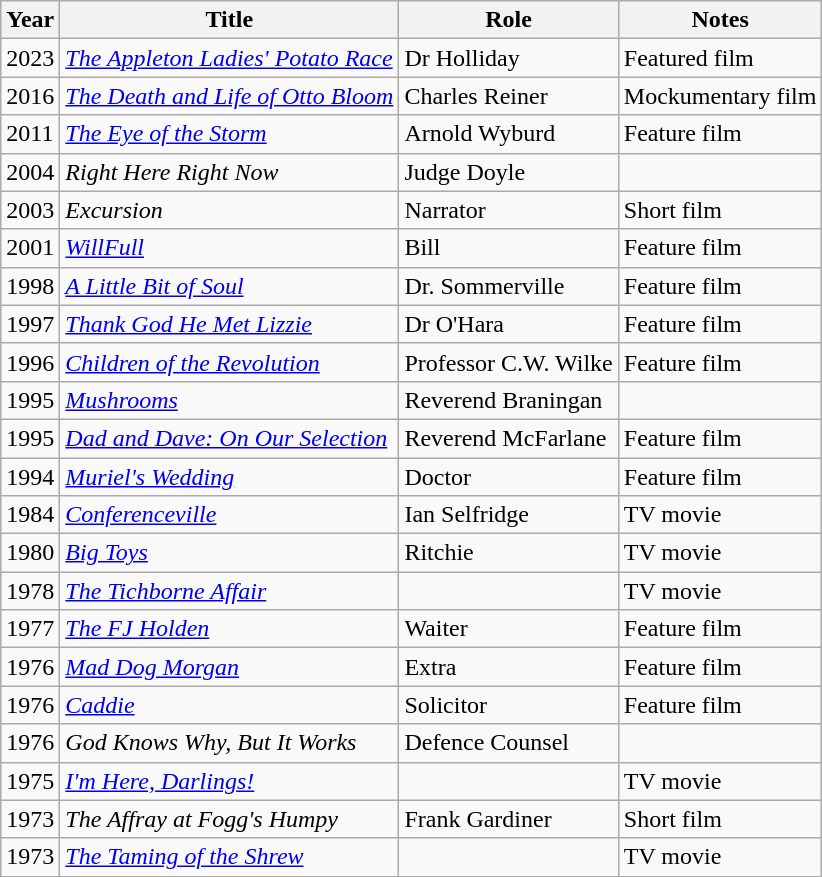<table class="wikitable">
<tr>
<th>Year</th>
<th>Title</th>
<th>Role</th>
<th>Notes</th>
</tr>
<tr>
<td>2023</td>
<td><em><a href='#'>The Appleton Ladies' Potato Race</a></em></td>
<td>Dr Holliday</td>
<td>Featured film</td>
</tr>
<tr>
<td>2016</td>
<td><em><a href='#'>The Death and Life of Otto Bloom</a></em></td>
<td>Charles Reiner</td>
<td>Mockumentary film</td>
</tr>
<tr>
<td>2011</td>
<td><em><a href='#'>The Eye of the Storm</a></em></td>
<td>Arnold Wyburd</td>
<td>Feature film</td>
</tr>
<tr>
<td>2004</td>
<td><em>Right Here Right Now</em></td>
<td>Judge Doyle</td>
<td></td>
</tr>
<tr>
<td>2003</td>
<td><em>Excursion</em></td>
<td>Narrator</td>
<td>Short film</td>
</tr>
<tr>
<td>2001</td>
<td><em><a href='#'>WillFull</a></em></td>
<td>Bill</td>
<td>Feature film</td>
</tr>
<tr>
<td>1998</td>
<td><em><a href='#'>A Little Bit of Soul</a></em></td>
<td>Dr. Sommerville</td>
<td>Feature film</td>
</tr>
<tr>
<td>1997</td>
<td><em><a href='#'>Thank God He Met Lizzie</a></em></td>
<td>Dr O'Hara</td>
<td>Feature film</td>
</tr>
<tr>
<td>1996</td>
<td><em><a href='#'>Children of the Revolution</a></em></td>
<td>Professor C.W. Wilke</td>
<td>Feature film</td>
</tr>
<tr>
<td>1995</td>
<td><em><a href='#'>Mushrooms</a></em></td>
<td>Reverend Braningan</td>
<td></td>
</tr>
<tr>
<td>1995</td>
<td><em><a href='#'>Dad and Dave: On Our Selection</a></em></td>
<td>Reverend McFarlane</td>
<td>Feature film</td>
</tr>
<tr>
<td>1994</td>
<td><em><a href='#'>Muriel's Wedding</a></em></td>
<td>Doctor</td>
<td>Feature film</td>
</tr>
<tr>
<td>1984</td>
<td><em><a href='#'>Conferenceville</a></em></td>
<td>Ian Selfridge</td>
<td>TV movie</td>
</tr>
<tr>
<td>1980</td>
<td><em><a href='#'>Big Toys</a></em></td>
<td>Ritchie</td>
<td>TV movie</td>
</tr>
<tr>
<td>1978</td>
<td><em><a href='#'>The Tichborne Affair</a></em></td>
<td></td>
<td>TV movie</td>
</tr>
<tr>
<td>1977</td>
<td><em><a href='#'>The FJ Holden</a></em></td>
<td>Waiter</td>
<td>Feature film</td>
</tr>
<tr>
<td>1976</td>
<td><em><a href='#'>Mad Dog Morgan</a></em></td>
<td>Extra</td>
<td>Feature film</td>
</tr>
<tr>
<td>1976</td>
<td><em><a href='#'>Caddie</a></em></td>
<td>Solicitor</td>
<td>Feature film</td>
</tr>
<tr>
<td>1976</td>
<td><em>God Knows Why, But It Works</em></td>
<td>Defence Counsel</td>
<td></td>
</tr>
<tr>
<td>1975</td>
<td><em><a href='#'>I'm Here, Darlings!</a></em></td>
<td></td>
<td>TV movie</td>
</tr>
<tr>
<td>1973</td>
<td><em>The Affray at Fogg's Humpy</em></td>
<td>Frank Gardiner</td>
<td>Short film</td>
</tr>
<tr>
<td>1973</td>
<td><em><a href='#'>The Taming of the Shrew</a></em></td>
<td></td>
<td>TV movie</td>
</tr>
</table>
